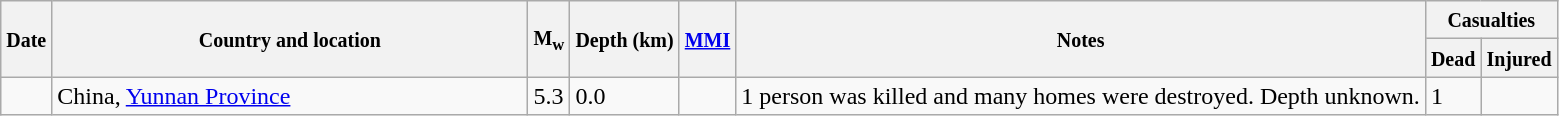<table class="wikitable sortable sort-under" style="border:1px black; margin-left:1em;">
<tr>
<th rowspan="2"><small>Date</small></th>
<th rowspan="2" style="width: 310px"><small>Country and location</small></th>
<th rowspan="2"><small>M<sub>w</sub></small></th>
<th rowspan="2"><small>Depth (km)</small></th>
<th rowspan="2"><small><a href='#'>MMI</a></small></th>
<th rowspan="2" class="unsortable"><small>Notes</small></th>
<th colspan="2"><small>Casualties</small></th>
</tr>
<tr>
<th><small>Dead</small></th>
<th><small>Injured</small></th>
</tr>
<tr>
<td></td>
<td> China, <a href='#'>Yunnan Province</a></td>
<td>5.3</td>
<td>0.0</td>
<td></td>
<td>1 person was killed and many homes were destroyed. Depth unknown.</td>
<td>1</td>
<td></td>
</tr>
</table>
